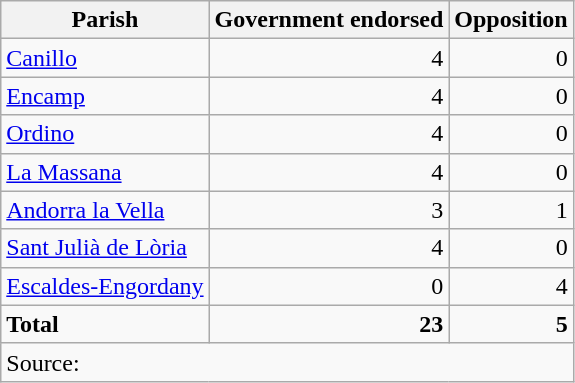<table class="wikitable" style=text-align:right>
<tr>
<th>Parish</th>
<th>Government endorsed</th>
<th>Opposition</th>
</tr>
<tr>
<td align=left><a href='#'>Canillo</a></td>
<td>4</td>
<td>0</td>
</tr>
<tr>
<td align=left><a href='#'>Encamp</a></td>
<td>4</td>
<td>0</td>
</tr>
<tr>
<td align=left><a href='#'>Ordino</a></td>
<td>4</td>
<td>0</td>
</tr>
<tr>
<td align=left><a href='#'>La Massana</a></td>
<td>4</td>
<td>0</td>
</tr>
<tr>
<td align=left><a href='#'>Andorra la Vella</a></td>
<td>3</td>
<td>1</td>
</tr>
<tr>
<td align=left><a href='#'>Sant Julià de Lòria</a></td>
<td>4</td>
<td>0</td>
</tr>
<tr>
<td align=left><a href='#'>Escaldes-Engordany</a></td>
<td>0</td>
<td>4</td>
</tr>
<tr style=font-weight:bold>
<td align=left>Total</td>
<td>23</td>
<td>5</td>
</tr>
<tr>
<td align=left colspan=3>Source: </td>
</tr>
</table>
